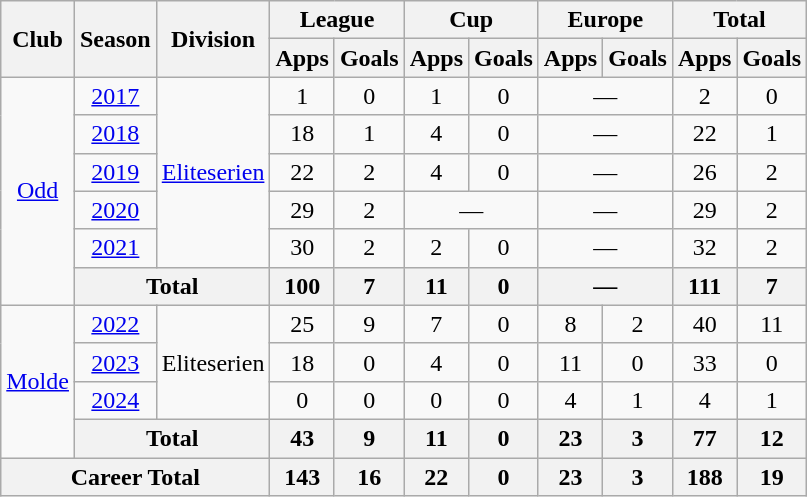<table class="wikitable" style="text-align: center;">
<tr>
<th rowspan="2">Club</th>
<th rowspan="2">Season</th>
<th rowspan="2">Division</th>
<th colspan="2">League</th>
<th colspan="2">Cup</th>
<th colspan="2">Europe</th>
<th colspan="2">Total</th>
</tr>
<tr>
<th>Apps</th>
<th>Goals</th>
<th>Apps</th>
<th>Goals</th>
<th>Apps</th>
<th>Goals</th>
<th>Apps</th>
<th>Goals</th>
</tr>
<tr>
<td rowspan="6"><a href='#'>Odd</a></td>
<td><a href='#'>2017</a></td>
<td rowspan="5"><a href='#'>Eliteserien</a></td>
<td>1</td>
<td>0</td>
<td>1</td>
<td>0</td>
<td colspan="2">—</td>
<td>2</td>
<td>0</td>
</tr>
<tr>
<td><a href='#'>2018</a></td>
<td>18</td>
<td>1</td>
<td>4</td>
<td>0</td>
<td colspan="2">—</td>
<td>22</td>
<td>1</td>
</tr>
<tr>
<td><a href='#'>2019</a></td>
<td>22</td>
<td>2</td>
<td>4</td>
<td>0</td>
<td colspan="2">—</td>
<td>26</td>
<td>2</td>
</tr>
<tr>
<td><a href='#'>2020</a></td>
<td>29</td>
<td>2</td>
<td colspan="2">—</td>
<td colspan="2">—</td>
<td>29</td>
<td>2</td>
</tr>
<tr>
<td><a href='#'>2021</a></td>
<td>30</td>
<td>2</td>
<td>2</td>
<td>0</td>
<td colspan="2">—</td>
<td>32</td>
<td>2</td>
</tr>
<tr>
<th colspan="2">Total</th>
<th>100</th>
<th>7</th>
<th>11</th>
<th>0</th>
<th colspan="2">—</th>
<th>111</th>
<th>7</th>
</tr>
<tr>
<td rowspan="4"><a href='#'>Molde</a></td>
<td><a href='#'>2022</a></td>
<td rowspan="3">Eliteserien</td>
<td>25</td>
<td>9</td>
<td>7</td>
<td>0</td>
<td>8</td>
<td>2</td>
<td>40</td>
<td>11</td>
</tr>
<tr>
<td><a href='#'>2023</a></td>
<td>18</td>
<td>0</td>
<td>4</td>
<td>0</td>
<td>11</td>
<td>0</td>
<td>33</td>
<td>0</td>
</tr>
<tr>
<td><a href='#'>2024</a></td>
<td>0</td>
<td>0</td>
<td>0</td>
<td>0</td>
<td>4</td>
<td>1</td>
<td>4</td>
<td>1</td>
</tr>
<tr>
<th colspan="2">Total</th>
<th>43</th>
<th>9</th>
<th>11</th>
<th>0</th>
<th>23</th>
<th>3</th>
<th>77</th>
<th>12</th>
</tr>
<tr>
<th colspan="3">Career Total</th>
<th>143</th>
<th>16</th>
<th>22</th>
<th>0</th>
<th>23</th>
<th>3</th>
<th>188</th>
<th>19</th>
</tr>
</table>
